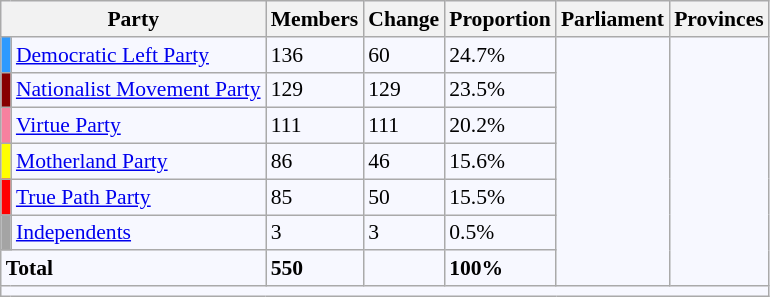<table class=wikitable style="border:1px solid #8888aa; background-color:#f7f8ff; padding:0px; font-size:90%;">
<tr>
<th colspan="2">Party</th>
<th>Members</th>
<th>Change</th>
<th>Proportion</th>
<th>Parliament</th>
<th>Provinces</th>
</tr>
<tr>
<td style="background: #2E9AFE"></td>
<td><a href='#'>Democratic Left Party</a></td>
<td>136</td>
<td>60</td>
<td>24.7%</td>
<td rowspan="7"></td>
<td rowspan="7"><br></td>
</tr>
<tr>
<td style="background: #870000"></td>
<td><a href='#'>Nationalist Movement Party</a></td>
<td>129</td>
<td>129</td>
<td>23.5%</td>
</tr>
<tr>
<td style="background: #F7819F"></td>
<td><a href='#'>Virtue Party</a></td>
<td>111</td>
<td>111</td>
<td>20.2%</td>
</tr>
<tr>
<td style="background: #ffff00"></td>
<td><a href='#'>Motherland Party</a></td>
<td>86</td>
<td>46</td>
<td>15.6%</td>
</tr>
<tr>
<td style="background: #ff0000"></td>
<td><a href='#'>True Path Party</a></td>
<td>85</td>
<td>50</td>
<td>15.5%</td>
</tr>
<tr>
<td style="background: #a4a4a4"></td>
<td><a href='#'>Independents</a></td>
<td>3</td>
<td>3</td>
<td>0.5%</td>
</tr>
<tr>
<td colspan="2"><strong>Total</strong></td>
<td><strong>550</strong></td>
<td></td>
<td><strong>100%</strong></td>
</tr>
<tr>
<td colspan="7"></td>
</tr>
</table>
